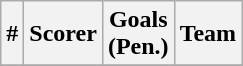<table class="wikitable">
<tr>
<th>#</th>
<th>Scorer</th>
<th>Goals<br>(Pen.)</th>
<th>Team</th>
</tr>
<tr>
</tr>
</table>
